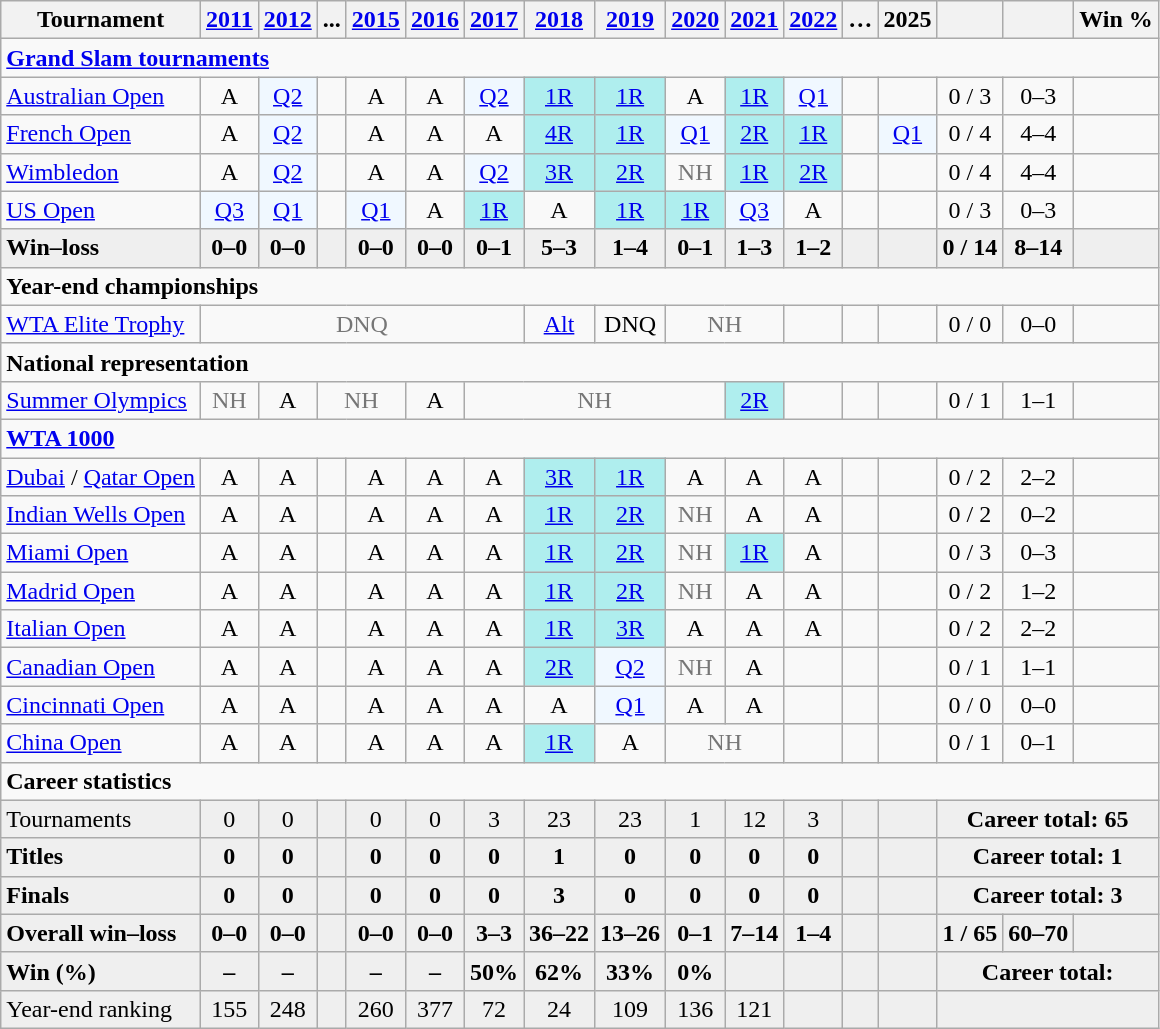<table class="wikitable nowrap" style=text-align:center>
<tr>
<th>Tournament</th>
<th><a href='#'>2011</a></th>
<th><a href='#'>2012</a></th>
<th>...</th>
<th><a href='#'>2015</a></th>
<th><a href='#'>2016</a></th>
<th><a href='#'>2017</a></th>
<th><a href='#'>2018</a></th>
<th><a href='#'>2019</a></th>
<th><a href='#'>2020</a></th>
<th><a href='#'>2021</a></th>
<th><a href='#'>2022</a></th>
<th>…</th>
<th>2025</th>
<th></th>
<th></th>
<th>Win %</th>
</tr>
<tr>
<td colspan="17" align="left"><strong><a href='#'>Grand Slam tournaments</a></strong></td>
</tr>
<tr>
<td align=left><a href='#'>Australian Open</a></td>
<td>A</td>
<td bgcolor=f0f8ff><a href='#'>Q2</a></td>
<td></td>
<td>A</td>
<td>A</td>
<td bgcolor=f0f8ff><a href='#'>Q2</a></td>
<td style=background:#afeeee><a href='#'>1R</a></td>
<td style=background:#afeeee><a href='#'>1R</a></td>
<td>A</td>
<td style=background:#afeeee><a href='#'>1R</a></td>
<td bgcolor=f0f8ff><a href='#'>Q1</a></td>
<td></td>
<td></td>
<td>0 / 3</td>
<td>0–3</td>
<td></td>
</tr>
<tr>
<td align=left><a href='#'>French Open</a></td>
<td>A</td>
<td bgcolor=f0f8ff><a href='#'>Q2</a></td>
<td></td>
<td>A</td>
<td>A</td>
<td>A</td>
<td style=background:#afeeee><a href='#'>4R</a></td>
<td style=background:#afeeee><a href='#'>1R</a></td>
<td bgcolor=f0f8ff><a href='#'>Q1</a></td>
<td style=background:#afeeee><a href='#'>2R</a></td>
<td style=background:#afeeee><a href='#'>1R</a></td>
<td></td>
<td bgcolor=f0f8ff><a href='#'>Q1</a></td>
<td>0 / 4</td>
<td>4–4</td>
<td></td>
</tr>
<tr>
<td align=left><a href='#'>Wimbledon</a></td>
<td>A</td>
<td bgcolor=f0f8ff><a href='#'>Q2</a></td>
<td></td>
<td>A</td>
<td>A</td>
<td bgcolor=f0f8ff><a href='#'>Q2</a></td>
<td style=background:#afeeee><a href='#'>3R</a></td>
<td style=background:#afeeee><a href='#'>2R</a></td>
<td style=color:#767676>NH</td>
<td style=background:#afeeee><a href='#'>1R</a></td>
<td bgcolor=afeeee><a href='#'>2R</a></td>
<td></td>
<td></td>
<td>0 / 4</td>
<td>4–4</td>
<td></td>
</tr>
<tr>
<td align=left><a href='#'>US Open</a></td>
<td bgcolor=f0f8ff><a href='#'>Q3</a></td>
<td bgcolor=f0f8ff><a href='#'>Q1</a></td>
<td></td>
<td bgcolor=f0f8ff><a href='#'>Q1</a></td>
<td>A</td>
<td style=background:#afeeee><a href='#'>1R</a></td>
<td>A</td>
<td style=background:#afeeee><a href='#'>1R</a></td>
<td style=background:#afeeee><a href='#'>1R</a></td>
<td bgcolor=f0f8ff><a href='#'>Q3</a></td>
<td>A</td>
<td></td>
<td></td>
<td>0 / 3</td>
<td>0–3</td>
<td></td>
</tr>
<tr style=font-weight:bold;background:#efefef>
<td style=text-align:left>Win–loss</td>
<td>0–0</td>
<td>0–0</td>
<td></td>
<td>0–0</td>
<td>0–0</td>
<td>0–1</td>
<td>5–3</td>
<td>1–4</td>
<td>0–1</td>
<td>1–3</td>
<td>1–2</td>
<td></td>
<td></td>
<td>0 / 14</td>
<td>8–14</td>
<td></td>
</tr>
<tr>
<td colspan="17" align="left"><strong>Year-end championships</strong></td>
</tr>
<tr>
<td align=left><a href='#'>WTA Elite Trophy</a></td>
<td style=color:#767676 colspan="6">DNQ</td>
<td><a href='#'>Alt</a></td>
<td Dstyle=color:#767676>DNQ</td>
<td colspan="2" style="color:#767676">NH</td>
<td></td>
<td></td>
<td></td>
<td>0 / 0</td>
<td>0–0</td>
<td></td>
</tr>
<tr>
<td colspan="17" style="text-align:left"><strong>National representation</strong></td>
</tr>
<tr>
<td align=left><a href='#'>Summer Olympics</a></td>
<td style=color:#767676>NH</td>
<td>A</td>
<td colspan=2 style=color:#767676>NH</td>
<td>A</td>
<td colspan=4 style=color:#767676>NH</td>
<td style=background:#afeeee><a href='#'>2R</a></td>
<td></td>
<td></td>
<td></td>
<td>0 / 1</td>
<td>1–1</td>
<td></td>
</tr>
<tr>
<td colspan="17" style="text-align:left"><strong><a href='#'>WTA 1000</a></strong></td>
</tr>
<tr>
<td align=left><a href='#'>Dubai</a> / <a href='#'>Qatar Open</a></td>
<td>A</td>
<td>A</td>
<td></td>
<td>A</td>
<td>A</td>
<td>A</td>
<td bgcolor=afeeee><a href='#'>3R</a></td>
<td bgcolor=afeeee><a href='#'>1R</a></td>
<td>A</td>
<td>A</td>
<td>A</td>
<td></td>
<td></td>
<td>0 / 2</td>
<td>2–2</td>
<td></td>
</tr>
<tr>
<td align=left><a href='#'>Indian Wells Open</a></td>
<td>A</td>
<td>A</td>
<td></td>
<td>A</td>
<td>A</td>
<td>A</td>
<td bgcolor=afeeee><a href='#'>1R</a></td>
<td bgcolor=afeeee><a href='#'>2R</a></td>
<td style="color:#767676">NH</td>
<td>A</td>
<td>A</td>
<td></td>
<td></td>
<td>0 / 2</td>
<td>0–2</td>
<td></td>
</tr>
<tr>
<td align=left><a href='#'>Miami Open</a></td>
<td>A</td>
<td>A</td>
<td></td>
<td>A</td>
<td>A</td>
<td>A</td>
<td bgcolor=afeeee><a href='#'>1R</a></td>
<td bgcolor=afeeee><a href='#'>2R</a></td>
<td style=color:#767676>NH</td>
<td bgcolor=afeeee><a href='#'>1R</a></td>
<td>A</td>
<td></td>
<td></td>
<td>0 / 3</td>
<td>0–3</td>
<td></td>
</tr>
<tr>
<td align=left><a href='#'>Madrid Open</a></td>
<td>A</td>
<td>A</td>
<td></td>
<td>A</td>
<td>A</td>
<td>A</td>
<td bgcolor=afeeee><a href='#'>1R</a></td>
<td bgcolor=afeeee><a href='#'>2R</a></td>
<td style=color:#767676>NH</td>
<td>A</td>
<td>A</td>
<td></td>
<td></td>
<td>0 / 2</td>
<td>1–2</td>
<td></td>
</tr>
<tr>
<td align=left><a href='#'>Italian Open</a></td>
<td>A</td>
<td>A</td>
<td></td>
<td>A</td>
<td>A</td>
<td>A</td>
<td bgcolor=afeeee><a href='#'>1R</a></td>
<td bgcolor=afeeee><a href='#'>3R</a></td>
<td>A</td>
<td>A</td>
<td>A</td>
<td></td>
<td></td>
<td>0 / 2</td>
<td>2–2</td>
<td></td>
</tr>
<tr>
<td align=left><a href='#'>Canadian Open</a></td>
<td>A</td>
<td>A</td>
<td></td>
<td>A</td>
<td>A</td>
<td>A</td>
<td bgcolor=afeeee><a href='#'>2R</a></td>
<td bgcolor=f0f8ff><a href='#'>Q2</a></td>
<td style=color:#767676>NH</td>
<td>A</td>
<td></td>
<td></td>
<td></td>
<td>0 / 1</td>
<td>1–1</td>
<td></td>
</tr>
<tr>
<td align=left><a href='#'>Cincinnati Open</a></td>
<td>A</td>
<td>A</td>
<td></td>
<td>A</td>
<td>A</td>
<td>A</td>
<td>A</td>
<td bgcolor=f0f8ff><a href='#'>Q1</a></td>
<td>A</td>
<td>A</td>
<td></td>
<td></td>
<td></td>
<td>0 / 0</td>
<td>0–0</td>
<td></td>
</tr>
<tr>
<td align=left><a href='#'>China Open</a></td>
<td>A</td>
<td>A</td>
<td></td>
<td>A</td>
<td>A</td>
<td>A</td>
<td bgcolor=afeeee><a href='#'>1R</a></td>
<td>A</td>
<td colspan="2" style="color:#767676">NH</td>
<td></td>
<td></td>
<td></td>
<td>0 / 1</td>
<td>0–1</td>
<td></td>
</tr>
<tr>
<td colspan="17" align="left"><strong>Career statistics</strong></td>
</tr>
<tr style=background:#efefef>
<td style=text-align:left>Tournaments</td>
<td>0</td>
<td>0</td>
<td></td>
<td>0</td>
<td>0</td>
<td>3</td>
<td>23</td>
<td>23</td>
<td>1</td>
<td>12</td>
<td>3</td>
<td></td>
<td></td>
<td colspan="3"><strong>Career total: 65</strong></td>
</tr>
<tr style=font-weight:bold;background:#efefef>
<td style=text-align:left>Titles</td>
<td>0</td>
<td>0</td>
<td></td>
<td>0</td>
<td>0</td>
<td>0</td>
<td>1</td>
<td>0</td>
<td>0</td>
<td>0</td>
<td>0</td>
<td></td>
<td></td>
<td colspan="3">Career total: 1</td>
</tr>
<tr style=font-weight:bold;background:#efefef>
<td style=text-align:left>Finals</td>
<td>0</td>
<td>0</td>
<td></td>
<td>0</td>
<td>0</td>
<td>0</td>
<td>3</td>
<td>0</td>
<td>0</td>
<td>0</td>
<td>0</td>
<td></td>
<td></td>
<td colspan="3">Career total: 3</td>
</tr>
<tr style=font-weight:bold;background:#efefef>
<td style=text-align:left>Overall win–loss</td>
<td>0–0</td>
<td>0–0</td>
<td></td>
<td>0–0</td>
<td>0–0</td>
<td>3–3</td>
<td>36–22</td>
<td>13–26</td>
<td>0–1</td>
<td>7–14</td>
<td>1–4</td>
<td></td>
<td></td>
<td>1 / 65</td>
<td>60–70</td>
<td></td>
</tr>
<tr style=font-weight:bold;background:#efefef>
<td style=text-align:left>Win (%)</td>
<td>–</td>
<td>–</td>
<td></td>
<td>–</td>
<td>–</td>
<td>50%</td>
<td>62%</td>
<td>33%</td>
<td>0%</td>
<td></td>
<td></td>
<td></td>
<td></td>
<td colspan="3">Career total: </td>
</tr>
<tr bgcolor=efefef>
<td align=left>Year-end ranking</td>
<td>155</td>
<td>248</td>
<td></td>
<td>260</td>
<td>377</td>
<td>72</td>
<td>24</td>
<td>109</td>
<td>136</td>
<td>121</td>
<td></td>
<td></td>
<td></td>
<td colspan="3"></td>
</tr>
</table>
